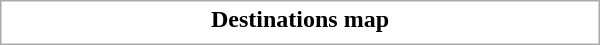<table class="collapsible collapsed" style="border:1px #aaa solid; width:25em; margin:0.2em auto">
<tr>
<th>Destinations map</th>
</tr>
<tr>
<td></td>
</tr>
</table>
